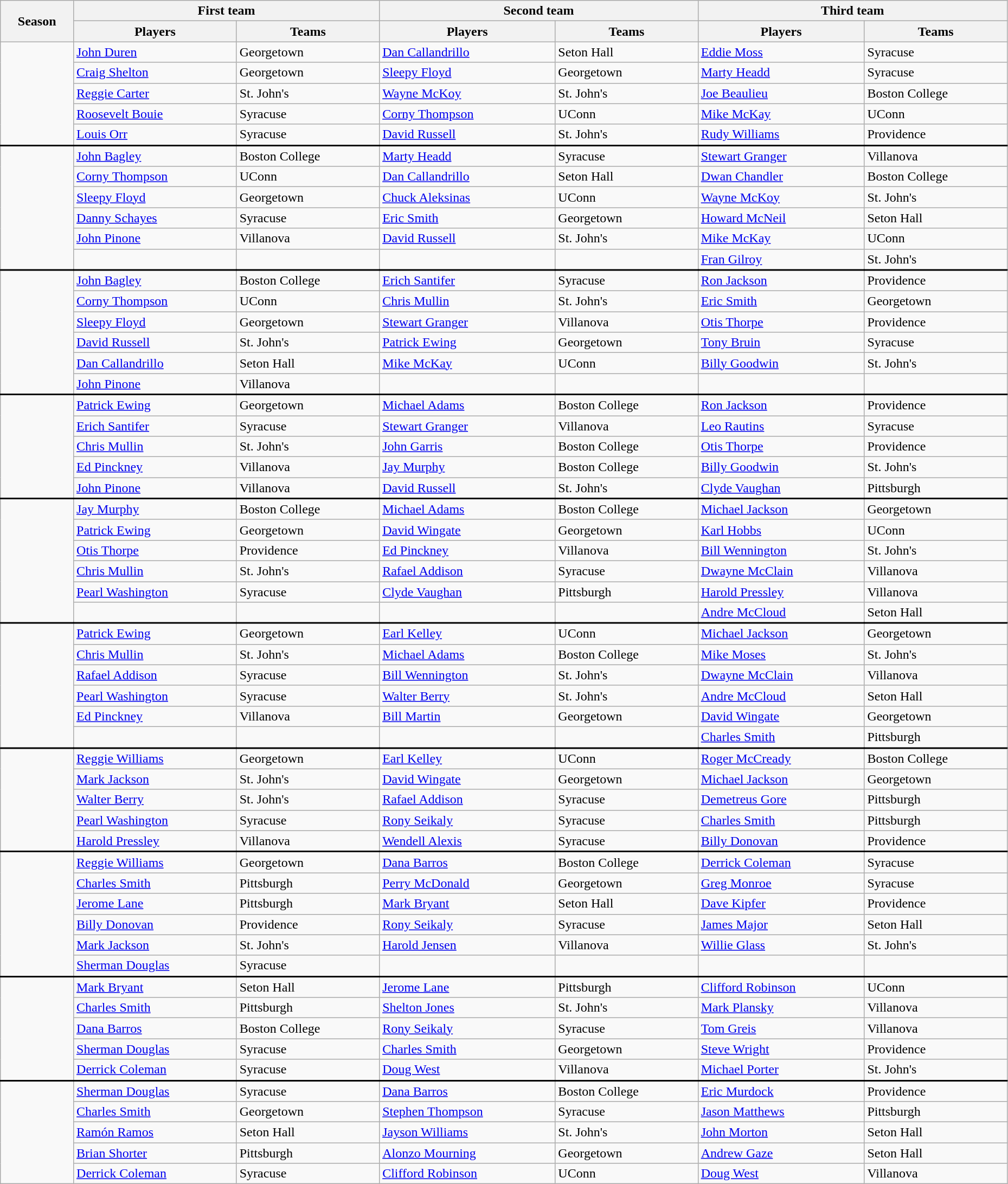<table class="wikitable" style="width:98%">
<tr>
<th rowspan=2>Season</th>
<th colspan=2>First team</th>
<th colspan=2>Second team</th>
<th colspan=2>Third team</th>
</tr>
<tr>
<th>Players</th>
<th>Teams</th>
<th>Players</th>
<th>Teams</th>
<th>Players</th>
<th>Teams</th>
</tr>
<tr>
<td rowspan=5></td>
<td><a href='#'>John Duren</a></td>
<td>Georgetown</td>
<td><a href='#'>Dan Callandrillo</a></td>
<td>Seton Hall</td>
<td><a href='#'>Eddie Moss</a></td>
<td>Syracuse</td>
</tr>
<tr>
<td><a href='#'>Craig Shelton</a></td>
<td>Georgetown</td>
<td><a href='#'>Sleepy Floyd</a></td>
<td>Georgetown</td>
<td><a href='#'>Marty Headd</a></td>
<td>Syracuse</td>
</tr>
<tr>
<td><a href='#'>Reggie Carter</a></td>
<td>St. John's</td>
<td><a href='#'>Wayne McKoy</a></td>
<td>St. John's</td>
<td><a href='#'>Joe Beaulieu</a></td>
<td>Boston College</td>
</tr>
<tr>
<td><a href='#'>Roosevelt Bouie</a></td>
<td>Syracuse</td>
<td><a href='#'>Corny Thompson</a></td>
<td>UConn</td>
<td><a href='#'>Mike McKay</a></td>
<td>UConn</td>
</tr>
<tr>
<td><a href='#'>Louis Orr</a></td>
<td>Syracuse</td>
<td><a href='#'>David Russell</a></td>
<td>St. John's</td>
<td><a href='#'>Rudy Williams</a></td>
<td>Providence</td>
</tr>
<tr style="border-top:2px solid black">
<td rowspan=6></td>
<td><a href='#'>John Bagley</a></td>
<td>Boston College</td>
<td><a href='#'>Marty Headd</a></td>
<td>Syracuse</td>
<td><a href='#'>Stewart Granger</a></td>
<td>Villanova</td>
</tr>
<tr>
<td><a href='#'>Corny Thompson</a></td>
<td>UConn</td>
<td><a href='#'>Dan Callandrillo</a></td>
<td>Seton Hall</td>
<td><a href='#'>Dwan Chandler</a></td>
<td>Boston College</td>
</tr>
<tr>
<td><a href='#'>Sleepy Floyd</a></td>
<td>Georgetown</td>
<td><a href='#'>Chuck Aleksinas</a></td>
<td>UConn</td>
<td><a href='#'>Wayne McKoy</a></td>
<td>St. John's</td>
</tr>
<tr>
<td><a href='#'>Danny Schayes</a></td>
<td>Syracuse</td>
<td><a href='#'>Eric Smith</a></td>
<td>Georgetown</td>
<td><a href='#'>Howard McNeil</a></td>
<td>Seton Hall</td>
</tr>
<tr>
<td><a href='#'>John Pinone</a></td>
<td>Villanova</td>
<td><a href='#'>David Russell</a></td>
<td>St. John's</td>
<td><a href='#'>Mike McKay</a></td>
<td>UConn</td>
</tr>
<tr>
<td></td>
<td></td>
<td></td>
<td></td>
<td><a href='#'>Fran Gilroy</a></td>
<td>St. John's</td>
</tr>
<tr style="border-top:2px solid black">
<td rowspan=6></td>
<td><a href='#'>John Bagley</a></td>
<td>Boston College</td>
<td><a href='#'>Erich Santifer</a></td>
<td>Syracuse</td>
<td><a href='#'>Ron Jackson</a></td>
<td>Providence</td>
</tr>
<tr>
<td><a href='#'>Corny Thompson</a></td>
<td>UConn</td>
<td><a href='#'>Chris Mullin</a></td>
<td>St. John's</td>
<td><a href='#'>Eric Smith</a></td>
<td>Georgetown</td>
</tr>
<tr>
<td><a href='#'>Sleepy Floyd</a></td>
<td>Georgetown</td>
<td><a href='#'>Stewart Granger</a></td>
<td>Villanova</td>
<td><a href='#'>Otis Thorpe</a></td>
<td>Providence</td>
</tr>
<tr>
<td><a href='#'>David Russell</a></td>
<td>St. John's</td>
<td><a href='#'>Patrick Ewing</a></td>
<td>Georgetown</td>
<td><a href='#'>Tony Bruin</a></td>
<td>Syracuse</td>
</tr>
<tr>
<td><a href='#'>Dan Callandrillo</a></td>
<td>Seton Hall</td>
<td><a href='#'>Mike McKay</a></td>
<td>UConn</td>
<td><a href='#'>Billy Goodwin</a></td>
<td>St. John's</td>
</tr>
<tr>
<td><a href='#'>John Pinone</a></td>
<td>Villanova</td>
<td></td>
<td></td>
<td></td>
<td></td>
</tr>
<tr style="border-top:2px solid black">
<td rowspan=5></td>
<td><a href='#'>Patrick Ewing</a></td>
<td>Georgetown</td>
<td><a href='#'>Michael Adams</a></td>
<td>Boston College</td>
<td><a href='#'>Ron Jackson</a></td>
<td>Providence</td>
</tr>
<tr>
<td><a href='#'>Erich Santifer</a></td>
<td>Syracuse</td>
<td><a href='#'>Stewart Granger</a></td>
<td>Villanova</td>
<td><a href='#'>Leo Rautins</a></td>
<td>Syracuse</td>
</tr>
<tr>
<td><a href='#'>Chris Mullin</a></td>
<td>St. John's</td>
<td><a href='#'>John Garris</a></td>
<td>Boston College</td>
<td><a href='#'>Otis Thorpe</a></td>
<td>Providence</td>
</tr>
<tr>
<td><a href='#'>Ed Pinckney</a></td>
<td>Villanova</td>
<td><a href='#'>Jay Murphy</a></td>
<td>Boston College</td>
<td><a href='#'>Billy Goodwin</a></td>
<td>St. John's</td>
</tr>
<tr>
<td><a href='#'>John Pinone</a></td>
<td>Villanova</td>
<td><a href='#'>David Russell</a></td>
<td>St. John's</td>
<td><a href='#'>Clyde Vaughan</a></td>
<td>Pittsburgh</td>
</tr>
<tr style="border-top:2px solid black">
<td rowspan=6></td>
<td><a href='#'>Jay Murphy</a></td>
<td>Boston College</td>
<td><a href='#'>Michael Adams</a></td>
<td>Boston College</td>
<td><a href='#'>Michael Jackson</a></td>
<td>Georgetown</td>
</tr>
<tr>
<td><a href='#'>Patrick Ewing</a></td>
<td>Georgetown</td>
<td><a href='#'>David Wingate</a></td>
<td>Georgetown</td>
<td><a href='#'>Karl Hobbs</a></td>
<td>UConn</td>
</tr>
<tr>
<td><a href='#'>Otis Thorpe</a></td>
<td>Providence</td>
<td><a href='#'>Ed Pinckney</a></td>
<td>Villanova</td>
<td><a href='#'>Bill Wennington</a></td>
<td>St. John's</td>
</tr>
<tr>
<td><a href='#'>Chris Mullin</a></td>
<td>St. John's</td>
<td><a href='#'>Rafael Addison</a></td>
<td>Syracuse</td>
<td><a href='#'>Dwayne McClain</a></td>
<td>Villanova</td>
</tr>
<tr>
<td><a href='#'>Pearl Washington</a></td>
<td>Syracuse</td>
<td><a href='#'>Clyde Vaughan</a></td>
<td>Pittsburgh</td>
<td><a href='#'>Harold Pressley</a></td>
<td>Villanova</td>
</tr>
<tr>
<td></td>
<td></td>
<td></td>
<td></td>
<td><a href='#'>Andre McCloud</a></td>
<td>Seton Hall</td>
</tr>
<tr style="border-top:2px solid black">
<td rowspan=6></td>
<td><a href='#'>Patrick Ewing</a></td>
<td>Georgetown</td>
<td><a href='#'>Earl Kelley</a></td>
<td>UConn</td>
<td><a href='#'>Michael Jackson</a></td>
<td>Georgetown</td>
</tr>
<tr>
<td><a href='#'>Chris Mullin</a></td>
<td>St. John's</td>
<td><a href='#'>Michael Adams</a></td>
<td>Boston College</td>
<td><a href='#'>Mike Moses</a></td>
<td>St. John's</td>
</tr>
<tr>
<td><a href='#'>Rafael Addison</a></td>
<td>Syracuse</td>
<td><a href='#'>Bill Wennington</a></td>
<td>St. John's</td>
<td><a href='#'>Dwayne McClain</a></td>
<td>Villanova</td>
</tr>
<tr>
<td><a href='#'>Pearl Washington</a></td>
<td>Syracuse</td>
<td><a href='#'>Walter Berry</a></td>
<td>St. John's</td>
<td><a href='#'>Andre McCloud</a></td>
<td>Seton Hall</td>
</tr>
<tr>
<td><a href='#'>Ed Pinckney</a></td>
<td>Villanova</td>
<td><a href='#'>Bill Martin</a></td>
<td>Georgetown</td>
<td><a href='#'>David Wingate</a></td>
<td>Georgetown</td>
</tr>
<tr>
<td></td>
<td></td>
<td></td>
<td></td>
<td><a href='#'>Charles Smith</a></td>
<td>Pittsburgh</td>
</tr>
<tr style="border-top:2px solid black">
<td rowspan=5></td>
<td><a href='#'>Reggie Williams</a></td>
<td>Georgetown</td>
<td><a href='#'>Earl Kelley</a></td>
<td>UConn</td>
<td><a href='#'>Roger McCready</a></td>
<td>Boston College</td>
</tr>
<tr>
<td><a href='#'>Mark Jackson</a></td>
<td>St. John's</td>
<td><a href='#'>David Wingate</a></td>
<td>Georgetown</td>
<td><a href='#'>Michael Jackson</a></td>
<td>Georgetown</td>
</tr>
<tr>
<td><a href='#'>Walter Berry</a></td>
<td>St. John's</td>
<td><a href='#'>Rafael Addison</a></td>
<td>Syracuse</td>
<td><a href='#'>Demetreus Gore</a></td>
<td>Pittsburgh</td>
</tr>
<tr>
<td><a href='#'>Pearl Washington</a></td>
<td>Syracuse</td>
<td><a href='#'>Rony Seikaly</a></td>
<td>Syracuse</td>
<td><a href='#'>Charles Smith</a></td>
<td>Pittsburgh</td>
</tr>
<tr>
<td><a href='#'>Harold Pressley</a></td>
<td>Villanova</td>
<td><a href='#'>Wendell Alexis</a></td>
<td>Syracuse</td>
<td><a href='#'>Billy Donovan</a></td>
<td>Providence</td>
</tr>
<tr style="border-top:2px solid black">
<td rowspan=6></td>
<td><a href='#'>Reggie Williams</a></td>
<td>Georgetown</td>
<td><a href='#'>Dana Barros</a></td>
<td>Boston College</td>
<td><a href='#'>Derrick Coleman</a></td>
<td>Syracuse</td>
</tr>
<tr>
<td><a href='#'>Charles Smith</a></td>
<td>Pittsburgh</td>
<td><a href='#'>Perry McDonald</a></td>
<td>Georgetown</td>
<td><a href='#'>Greg Monroe</a></td>
<td>Syracuse</td>
</tr>
<tr>
<td><a href='#'>Jerome Lane</a></td>
<td>Pittsburgh</td>
<td><a href='#'>Mark Bryant</a></td>
<td>Seton Hall</td>
<td><a href='#'>Dave Kipfer</a></td>
<td>Providence</td>
</tr>
<tr>
<td><a href='#'>Billy Donovan</a></td>
<td>Providence</td>
<td><a href='#'>Rony Seikaly</a></td>
<td>Syracuse</td>
<td><a href='#'>James Major</a></td>
<td>Seton Hall</td>
</tr>
<tr>
<td><a href='#'>Mark Jackson</a></td>
<td>St. John's</td>
<td><a href='#'>Harold Jensen</a></td>
<td>Villanova</td>
<td><a href='#'>Willie Glass</a></td>
<td>St. John's</td>
</tr>
<tr>
<td><a href='#'>Sherman Douglas</a></td>
<td>Syracuse</td>
<td></td>
<td></td>
<td></td>
<td></td>
</tr>
<tr style="border-top:2px solid black">
<td rowspan=5></td>
<td><a href='#'>Mark Bryant</a></td>
<td>Seton Hall</td>
<td><a href='#'>Jerome Lane</a></td>
<td>Pittsburgh</td>
<td><a href='#'>Clifford Robinson</a></td>
<td>UConn</td>
</tr>
<tr>
<td><a href='#'>Charles Smith</a></td>
<td>Pittsburgh</td>
<td><a href='#'>Shelton Jones</a></td>
<td>St. John's</td>
<td><a href='#'>Mark Plansky</a></td>
<td>Villanova</td>
</tr>
<tr>
<td><a href='#'>Dana Barros</a></td>
<td>Boston College</td>
<td><a href='#'>Rony Seikaly</a></td>
<td>Syracuse</td>
<td><a href='#'>Tom Greis</a></td>
<td>Villanova</td>
</tr>
<tr>
<td><a href='#'>Sherman Douglas</a></td>
<td>Syracuse</td>
<td><a href='#'>Charles Smith</a></td>
<td>Georgetown</td>
<td><a href='#'>Steve Wright</a></td>
<td>Providence</td>
</tr>
<tr>
<td><a href='#'>Derrick Coleman</a></td>
<td>Syracuse</td>
<td><a href='#'>Doug West</a></td>
<td>Villanova</td>
<td><a href='#'>Michael Porter</a></td>
<td>St. John's</td>
</tr>
<tr style="border-top:2px solid black">
<td rowspan=5></td>
<td><a href='#'>Sherman Douglas</a></td>
<td>Syracuse</td>
<td><a href='#'>Dana Barros</a></td>
<td>Boston College</td>
<td><a href='#'>Eric Murdock</a></td>
<td>Providence</td>
</tr>
<tr>
<td><a href='#'>Charles Smith</a></td>
<td>Georgetown</td>
<td><a href='#'>Stephen Thompson</a></td>
<td>Syracuse</td>
<td><a href='#'>Jason Matthews</a></td>
<td>Pittsburgh</td>
</tr>
<tr>
<td><a href='#'>Ramón Ramos</a></td>
<td>Seton Hall</td>
<td><a href='#'>Jayson Williams</a></td>
<td>St. John's</td>
<td><a href='#'>John Morton</a></td>
<td>Seton Hall</td>
</tr>
<tr>
<td><a href='#'>Brian Shorter</a></td>
<td>Pittsburgh</td>
<td><a href='#'>Alonzo Mourning</a></td>
<td>Georgetown</td>
<td><a href='#'>Andrew Gaze</a></td>
<td>Seton Hall</td>
</tr>
<tr>
<td><a href='#'>Derrick Coleman</a></td>
<td>Syracuse</td>
<td><a href='#'>Clifford Robinson</a></td>
<td>UConn</td>
<td><a href='#'>Doug West</a></td>
<td>Villanova</td>
</tr>
</table>
